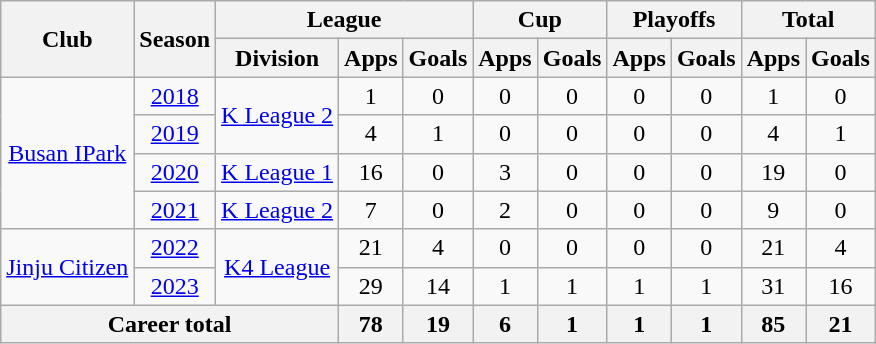<table class="wikitable" style="text-align: center">
<tr>
<th rowspan="2">Club</th>
<th rowspan="2">Season</th>
<th colspan="3">League</th>
<th colspan="2">Cup</th>
<th colspan="2">Playoffs</th>
<th colspan="2">Total</th>
</tr>
<tr>
<th>Division</th>
<th>Apps</th>
<th>Goals</th>
<th>Apps</th>
<th>Goals</th>
<th>Apps</th>
<th>Goals</th>
<th>Apps</th>
<th>Goals</th>
</tr>
<tr>
<td rowspan="4"><a href='#'>Busan IPark</a></td>
<td><a href='#'>2018</a></td>
<td rowspan="2"><a href='#'>K League 2</a></td>
<td>1</td>
<td>0</td>
<td>0</td>
<td>0</td>
<td>0</td>
<td>0</td>
<td>1</td>
<td>0</td>
</tr>
<tr>
<td><a href='#'>2019</a></td>
<td>4</td>
<td>1</td>
<td>0</td>
<td>0</td>
<td>0</td>
<td>0</td>
<td>4</td>
<td>1</td>
</tr>
<tr>
<td><a href='#'>2020</a></td>
<td><a href='#'>K League 1</a></td>
<td>16</td>
<td>0</td>
<td>3</td>
<td>0</td>
<td>0</td>
<td>0</td>
<td>19</td>
<td>0</td>
</tr>
<tr>
<td><a href='#'>2021</a></td>
<td><a href='#'>K League 2</a></td>
<td>7</td>
<td>0</td>
<td>2</td>
<td>0</td>
<td>0</td>
<td>0</td>
<td>9</td>
<td>0</td>
</tr>
<tr>
<td rowspan="2"><a href='#'>Jinju Citizen</a></td>
<td><a href='#'>2022</a></td>
<td rowspan="2"><a href='#'>K4 League</a></td>
<td>21</td>
<td>4</td>
<td>0</td>
<td>0</td>
<td>0</td>
<td>0</td>
<td>21</td>
<td>4</td>
</tr>
<tr>
<td><a href='#'>2023</a></td>
<td>29</td>
<td>14</td>
<td>1</td>
<td>1</td>
<td>1</td>
<td>1</td>
<td>31</td>
<td>16</td>
</tr>
<tr>
<th colspan=3>Career total</th>
<th>78</th>
<th>19</th>
<th>6</th>
<th>1</th>
<th>1</th>
<th>1</th>
<th>85</th>
<th>21</th>
</tr>
</table>
